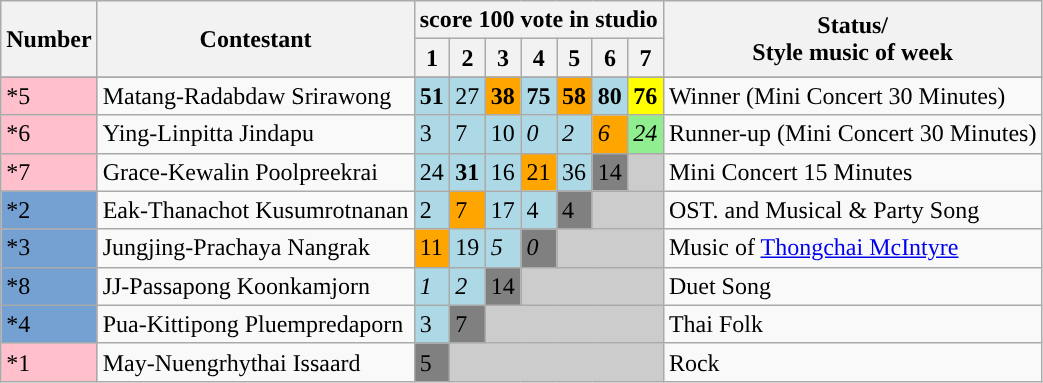<table class="wikitable">
<tr>
<th rowspan=2>Number</th>
<th rowspan=2>Contestant</th>
<th colspan=7>score 100 vote in studio</th>
<th rowspan=2>Status/<br>Style music of week</th>
</tr>
<tr>
<th>1</th>
<th>2</th>
<th>3</th>
<th>4</th>
<th>5</th>
<th>6</th>
<th>7</th>
</tr>
<tr>
</tr>
<tr>
<td style="background:pink;">*5</td>
<td>Matang-Radabdaw Srirawong</td>
<td bgcolor="lightblue"><span><strong>51</strong></span></td>
<td bgcolor="lightblue">27</td>
<td bgcolor = "orange"><span><strong>38</strong></span></td>
<td bgcolor="lightblue"><span><strong>75</strong></span></td>
<td bgcolor = "orange"><span><strong>58</strong></span></td>
<td bgcolor="lightblue"><span><strong>80</strong></span></td>
<td bgcolor="yellow"><span><strong>76</strong></span></td>
<td>Winner (Mini Concert 30 Minutes)</td>
</tr>
<tr>
<td style="background:pink;">*6</td>
<td>Ying-Linpitta Jindapu</td>
<td bgcolor="lightblue">3</td>
<td bgcolor="lightblue">7</td>
<td bgcolor="lightblue">10</td>
<td bgcolor="lightblue"><span><em>0</em></span></td>
<td bgcolor="lightblue"><span><em>2</em></span></td>
<td bgcolor = "orange"><span><em>6</em></span></td>
<td bgcolor="lightgreen"><span><em>24</em></span></td>
<td>Runner-up (Mini Concert 30 Minutes)</td>
</tr>
<tr>
<td style="background:pink;">*7</td>
<td>Grace-Kewalin Poolpreekrai</td>
<td bgcolor="lightblue">24</td>
<td bgcolor="lightblue"><span><strong>31</strong></span></td>
<td bgcolor="lightblue">16</td>
<td bgcolor="orange">21</td>
<td bgcolor="lightblue">36</td>
<td bgcolor = "gray">14</td>
<td style="background:#CCCCCC;"></td>
<td>Mini Concert 15 Minutes</td>
</tr>
<tr>
<td style="background:#75A1D2">*2</td>
<td>Eak-Thanachot Kusumrotnanan</td>
<td bgcolor="lightblue">2</td>
<td bgcolor = "orange">7</td>
<td bgcolor="lightblue">17</td>
<td bgcolor="lightblue">4</td>
<td bgcolor = "gray">4</td>
<td style="background:#CCCCCC;" colspan=" 2 "></td>
<td>OST. and Musical & Party Song</td>
</tr>
<tr>
<td style="background:#75A1D2">*3</td>
<td>Jungjing-Prachaya Nangrak</td>
<td bgcolor = "orange">11</td>
<td bgcolor="lightblue">19</td>
<td bgcolor="lightblue"><span><em>5</em></span></td>
<td bgcolor = "gray"><span><em>0</em></span></td>
<td style="background:#CCCCCC;" colspan=" 3 "></td>
<td>Music of <a href='#'>Thongchai McIntyre</a></td>
</tr>
<tr>
<td style="background:#75A1D2">*8</td>
<td>JJ-Passapong Koonkamjorn</td>
<td bgcolor="lightblue"><span><em>1</em></span></td>
<td bgcolor="lightblue"><span><em>2</em></span></td>
<td bgcolor = "gray">14</td>
<td style="background:#CCCCCC;" colspan=" 4 "></td>
<td>Duet Song</td>
</tr>
<tr>
<td style="background:#75A1D2">*4</td>
<td>Pua-Kittipong Pluempredaporn</td>
<td bgcolor="lightblue">3</td>
<td bgcolor = "gray">7</td>
<td style="background:#CCCCCC;" colspan=" 5 "></td>
<td>Thai Folk</td>
</tr>
<tr>
<td style="background:pink;">*1</td>
<td>May-Nuengrhythai Issaard</td>
<td bgcolor = "gray">5</td>
<td style="background:#CCCCCC;" colspan=" 6 "></td>
<td>Rock</td>
</tr>
</table>
